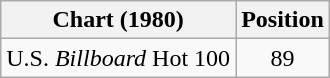<table class="wikitable sortable">
<tr>
<th>Chart (1980)</th>
<th>Position</th>
</tr>
<tr>
<td>U.S. <em>Billboard</em> Hot 100</td>
<td align="center">89</td>
</tr>
</table>
